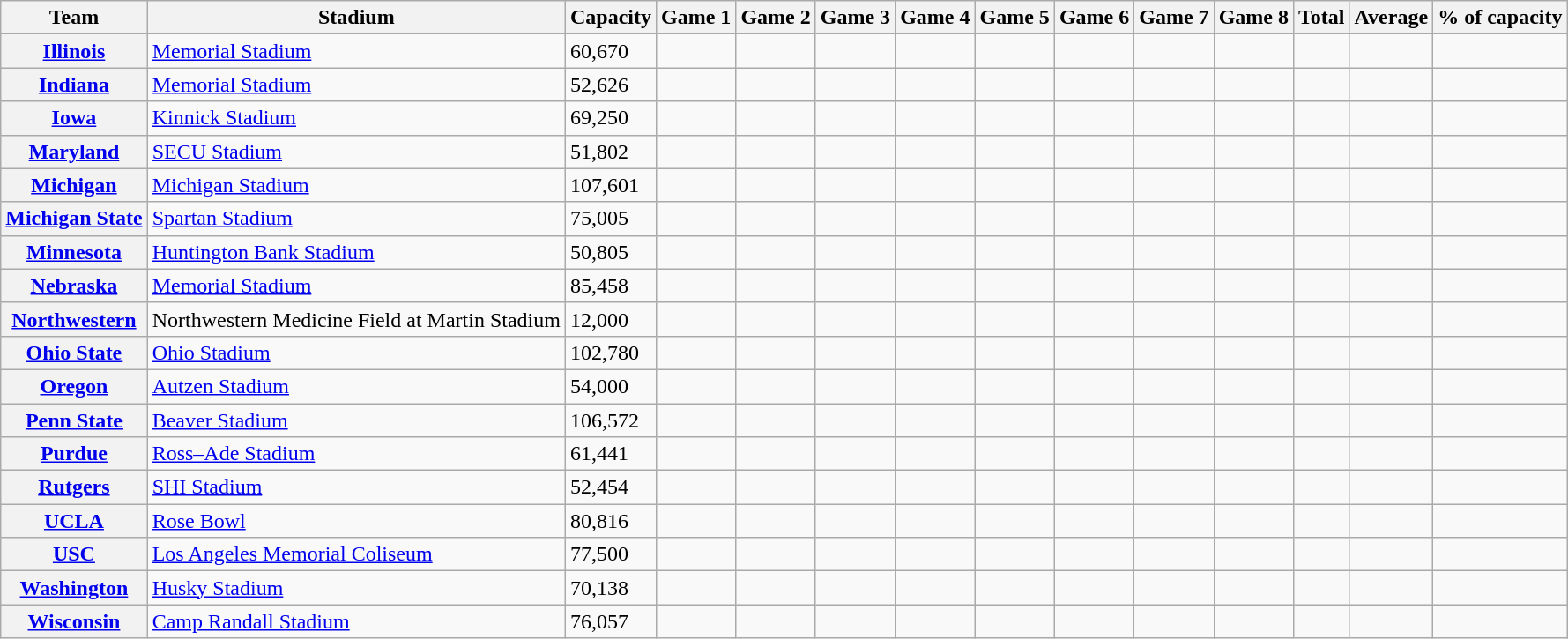<table class="wikitable sortable">
<tr>
<th>Team</th>
<th>Stadium</th>
<th>Capacity</th>
<th>Game 1</th>
<th>Game 2</th>
<th>Game 3</th>
<th>Game 4</th>
<th>Game 5</th>
<th>Game 6</th>
<th>Game 7</th>
<th>Game 8</th>
<th>Total</th>
<th>Average</th>
<th>% of capacity</th>
</tr>
<tr>
<th style="text-align:center;"><a href='#'>Illinois</a></th>
<td><a href='#'>Memorial Stadium</a></td>
<td>60,670</td>
<td></td>
<td></td>
<td></td>
<td></td>
<td></td>
<td></td>
<td></td>
<td></td>
<td></td>
<td></td>
<td></td>
</tr>
<tr>
<th style="text-align:center;"><a href='#'>Indiana</a></th>
<td><a href='#'>Memorial Stadium</a></td>
<td>52,626</td>
<td></td>
<td></td>
<td></td>
<td></td>
<td></td>
<td></td>
<td></td>
<td></td>
<td></td>
<td></td>
<td></td>
</tr>
<tr>
<th style="text-align:center;"><a href='#'>Iowa</a></th>
<td><a href='#'>Kinnick Stadium</a></td>
<td>69,250</td>
<td></td>
<td></td>
<td></td>
<td></td>
<td></td>
<td></td>
<td></td>
<td></td>
<td></td>
<td></td>
<td></td>
</tr>
<tr>
<th style="text-align:center;"><a href='#'>Maryland</a></th>
<td><a href='#'>SECU Stadium</a></td>
<td>51,802</td>
<td></td>
<td></td>
<td></td>
<td></td>
<td></td>
<td></td>
<td></td>
<td></td>
<td></td>
<td></td>
<td></td>
</tr>
<tr>
<th style="text-align:center;"><a href='#'>Michigan</a></th>
<td><a href='#'>Michigan Stadium</a></td>
<td>107,601</td>
<td></td>
<td></td>
<td></td>
<td></td>
<td></td>
<td></td>
<td></td>
<td></td>
<td></td>
<td></td>
<td></td>
</tr>
<tr>
<th style="text-align:center;"><a href='#'>Michigan State</a></th>
<td><a href='#'>Spartan Stadium</a></td>
<td>75,005</td>
<td></td>
<td></td>
<td></td>
<td></td>
<td></td>
<td></td>
<td></td>
<td></td>
<td></td>
<td></td>
<td></td>
</tr>
<tr>
<th style="text-align:center;"><a href='#'>Minnesota</a></th>
<td><a href='#'>Huntington Bank Stadium</a></td>
<td>50,805</td>
<td></td>
<td></td>
<td></td>
<td></td>
<td></td>
<td></td>
<td></td>
<td></td>
<td></td>
<td></td>
<td></td>
</tr>
<tr>
<th style="text-align:center;"><a href='#'>Nebraska</a></th>
<td><a href='#'>Memorial Stadium</a></td>
<td>85,458</td>
<td></td>
<td></td>
<td></td>
<td></td>
<td></td>
<td></td>
<td></td>
<td></td>
<td></td>
<td></td>
<td></td>
</tr>
<tr>
<th style="text-align:center;"><a href='#'>Northwestern</a></th>
<td>Northwestern Medicine Field at Martin Stadium</td>
<td>12,000</td>
<td></td>
<td></td>
<td></td>
<td></td>
<td></td>
<td></td>
<td></td>
<td></td>
<td></td>
<td></td>
<td></td>
</tr>
<tr>
<th style="text-align:center;"><a href='#'>Ohio State</a></th>
<td><a href='#'>Ohio Stadium</a></td>
<td>102,780</td>
<td></td>
<td></td>
<td></td>
<td></td>
<td></td>
<td></td>
<td></td>
<td></td>
<td></td>
<td></td>
<td></td>
</tr>
<tr>
<th style="text-align:center;"><a href='#'>Oregon</a></th>
<td><a href='#'>Autzen Stadium</a></td>
<td>54,000</td>
<td></td>
<td></td>
<td></td>
<td></td>
<td></td>
<td></td>
<td></td>
<td></td>
<td></td>
<td></td>
<td></td>
</tr>
<tr>
<th style="text-align:center;"><a href='#'>Penn State</a></th>
<td><a href='#'>Beaver Stadium</a></td>
<td>106,572 </td>
<td></td>
<td></td>
<td></td>
<td></td>
<td></td>
<td></td>
<td></td>
<td></td>
<td></td>
<td></td>
<td></td>
</tr>
<tr>
<th style="text-align:center;"><a href='#'>Purdue</a></th>
<td><a href='#'>Ross–Ade Stadium</a></td>
<td>61,441</td>
<td></td>
<td></td>
<td></td>
<td></td>
<td></td>
<td></td>
<td></td>
<td></td>
<td></td>
<td></td>
<td></td>
</tr>
<tr>
<th style="text-align:center;"><a href='#'>Rutgers</a></th>
<td><a href='#'>SHI Stadium</a></td>
<td>52,454</td>
<td></td>
<td></td>
<td></td>
<td></td>
<td></td>
<td></td>
<td></td>
<td></td>
<td></td>
<td></td>
<td></td>
</tr>
<tr>
<th style="text-align:center;"><a href='#'>UCLA</a></th>
<td><a href='#'>Rose Bowl</a></td>
<td>80,816</td>
<td></td>
<td></td>
<td></td>
<td></td>
<td></td>
<td></td>
<td></td>
<td></td>
<td></td>
<td></td>
<td></td>
</tr>
<tr>
<th style="text-align:center;"><a href='#'>USC</a></th>
<td><a href='#'>Los Angeles Memorial Coliseum</a></td>
<td>77,500</td>
<td></td>
<td></td>
<td></td>
<td></td>
<td></td>
<td></td>
<td></td>
<td></td>
<td></td>
<td></td>
<td></td>
</tr>
<tr>
<th style="text-align:center;"><a href='#'>Washington</a></th>
<td><a href='#'>Husky Stadium</a></td>
<td>70,138</td>
<td></td>
<td></td>
<td></td>
<td></td>
<td></td>
<td></td>
<td></td>
<td></td>
<td></td>
<td></td>
<td></td>
</tr>
<tr>
<th style="text-align:center;"><a href='#'>Wisconsin</a></th>
<td><a href='#'>Camp Randall Stadium</a></td>
<td>76,057</td>
<td></td>
<td></td>
<td></td>
<td></td>
<td></td>
<td></td>
<td></td>
<td></td>
<td></td>
<td></td>
<td></td>
</tr>
</table>
